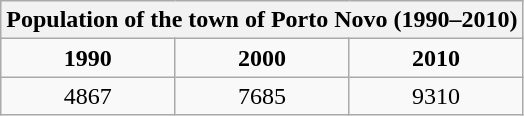<table class="wikitable">
<tr>
<th colspan="4">Population of the town of Porto Novo (1990–2010)</th>
</tr>
<tr style="text-align:center;">
<td><strong>1990</strong></td>
<td><strong>2000</strong></td>
<td><strong>2010</strong></td>
</tr>
<tr style="text-align:center;">
<td>4867</td>
<td>7685</td>
<td>9310</td>
</tr>
</table>
